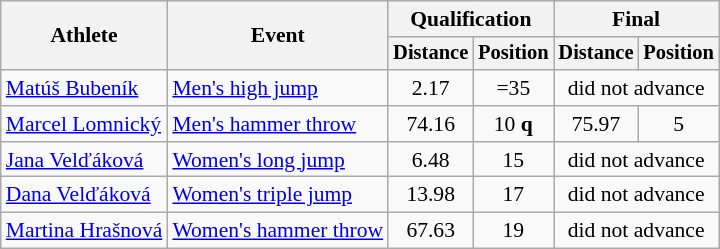<table class=wikitable style="font-size:90%">
<tr>
<th rowspan="2">Athlete</th>
<th rowspan="2">Event</th>
<th colspan="2">Qualification</th>
<th colspan="2">Final</th>
</tr>
<tr style="font-size:95%">
<th>Distance</th>
<th>Position</th>
<th>Distance</th>
<th>Position</th>
</tr>
<tr align=center>
<td align=left><a href='#'>Matúš Bubeník</a></td>
<td align=left><a href='#'>Men's high jump</a></td>
<td>2.17</td>
<td>=35</td>
<td colspan=2>did not advance</td>
</tr>
<tr align=center>
<td align=left><a href='#'>Marcel Lomnický</a></td>
<td align=left><a href='#'>Men's hammer throw</a></td>
<td>74.16</td>
<td>10 <strong>q</strong></td>
<td>75.97</td>
<td>5</td>
</tr>
<tr align=center>
<td align=left><a href='#'>Jana Velďáková</a></td>
<td align=left><a href='#'>Women's long jump</a></td>
<td>6.48</td>
<td>15</td>
<td colspan=2>did not advance</td>
</tr>
<tr align=center>
<td align=left><a href='#'>Dana Velďáková</a></td>
<td align=left><a href='#'>Women's triple jump</a></td>
<td>13.98</td>
<td>17</td>
<td colspan=4>did not advance</td>
</tr>
<tr align=center>
<td align=left><a href='#'>Martina Hrašnová</a></td>
<td align=left><a href='#'>Women's hammer throw</a></td>
<td>67.63</td>
<td>19</td>
<td colspan=4>did not advance</td>
</tr>
</table>
